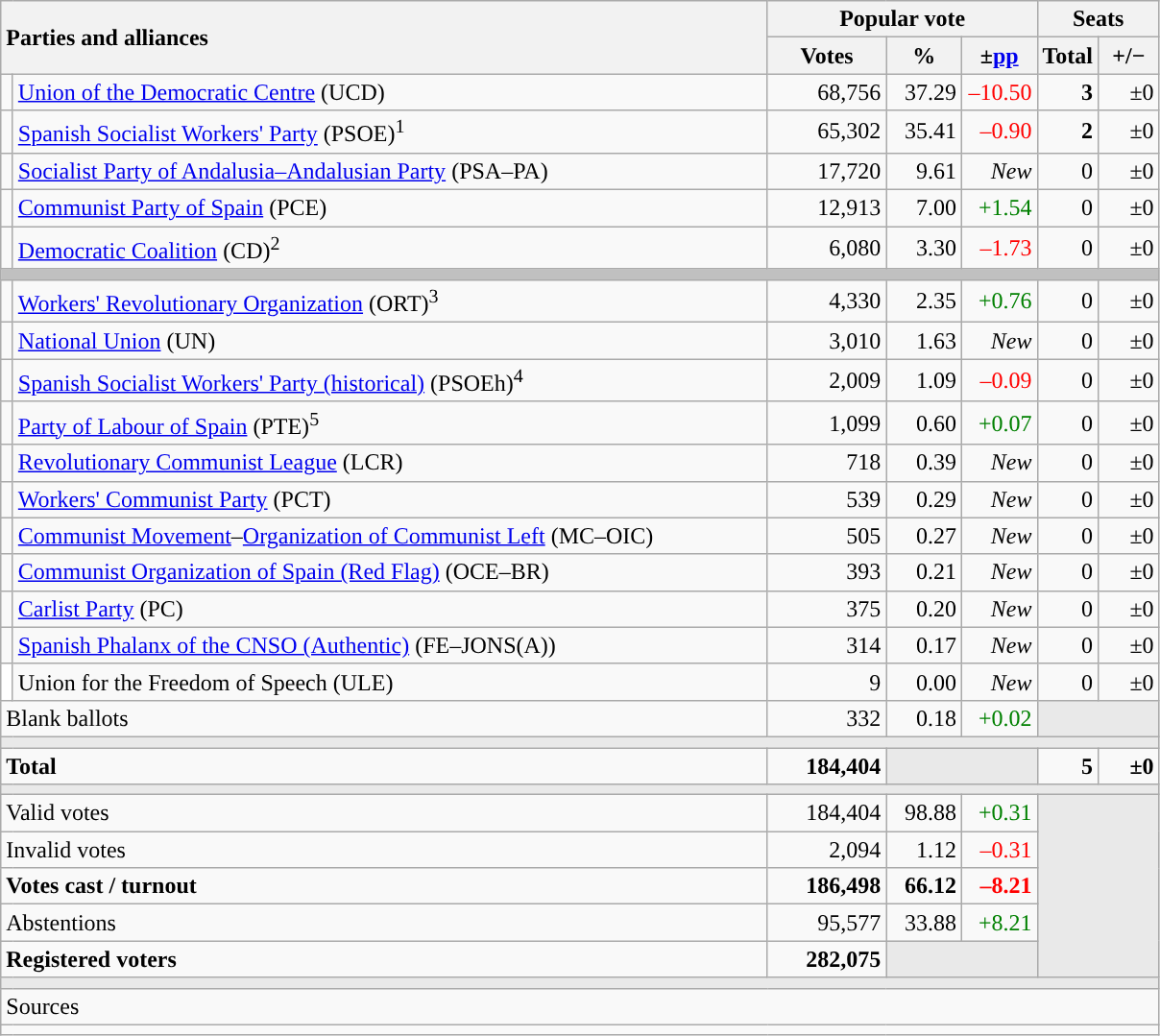<table class="wikitable" style="text-align:right;">
<tr>
<th style="text-align:left;" rowspan="2" colspan="2" width="525">Parties and alliances</th>
<th colspan="3">Popular vote</th>
<th colspan="2">Seats</th>
</tr>
<tr>
<th width="75">Votes</th>
<th width="45">%</th>
<th width="45">±<a href='#'>pp</a></th>
<th width="35">Total</th>
<th width="35">+/−</th>
</tr>
<tr>
<td width="1" style="color:inherit;background:"></td>
<td align="left"><a href='#'>Union of the Democratic Centre</a> (UCD)</td>
<td>68,756</td>
<td>37.29</td>
<td style="color:red;">–10.50</td>
<td><strong>3</strong></td>
<td>±0</td>
</tr>
<tr>
<td style="color:inherit;background:"></td>
<td align="left"><a href='#'>Spanish Socialist Workers' Party</a> (PSOE)<sup>1</sup></td>
<td>65,302</td>
<td>35.41</td>
<td style="color:red;">–0.90</td>
<td><strong>2</strong></td>
<td>±0</td>
</tr>
<tr>
<td style="color:inherit;background:"></td>
<td align="left"><a href='#'>Socialist Party of Andalusia–Andalusian Party</a> (PSA–PA)</td>
<td>17,720</td>
<td>9.61</td>
<td><em>New</em></td>
<td>0</td>
<td>±0</td>
</tr>
<tr>
<td style="color:inherit;background:"></td>
<td align="left"><a href='#'>Communist Party of Spain</a> (PCE)</td>
<td>12,913</td>
<td>7.00</td>
<td style="color:green;">+1.54</td>
<td>0</td>
<td>±0</td>
</tr>
<tr>
<td style="color:inherit;background:"></td>
<td align="left"><a href='#'>Democratic Coalition</a> (CD)<sup>2</sup></td>
<td>6,080</td>
<td>3.30</td>
<td style="color:red;">–1.73</td>
<td>0</td>
<td>±0</td>
</tr>
<tr>
<td colspan="7" bgcolor="#C0C0C0"></td>
</tr>
<tr>
<td style="color:inherit;background:"></td>
<td align="left"><a href='#'>Workers' Revolutionary Organization</a> (ORT)<sup>3</sup></td>
<td>4,330</td>
<td>2.35</td>
<td style="color:green;">+0.76</td>
<td>0</td>
<td>±0</td>
</tr>
<tr>
<td style="color:inherit;background:"></td>
<td align="left"><a href='#'>National Union</a> (UN)</td>
<td>3,010</td>
<td>1.63</td>
<td><em>New</em></td>
<td>0</td>
<td>±0</td>
</tr>
<tr>
<td style="color:inherit;background:"></td>
<td align="left"><a href='#'>Spanish Socialist Workers' Party (historical)</a> (PSOEh)<sup>4</sup></td>
<td>2,009</td>
<td>1.09</td>
<td style="color:red;">–0.09</td>
<td>0</td>
<td>±0</td>
</tr>
<tr>
<td style="color:inherit;background:"></td>
<td align="left"><a href='#'>Party of Labour of Spain</a> (PTE)<sup>5</sup></td>
<td>1,099</td>
<td>0.60</td>
<td style="color:green;">+0.07</td>
<td>0</td>
<td>±0</td>
</tr>
<tr>
<td style="color:inherit;background:"></td>
<td align="left"><a href='#'>Revolutionary Communist League</a> (LCR)</td>
<td>718</td>
<td>0.39</td>
<td><em>New</em></td>
<td>0</td>
<td>±0</td>
</tr>
<tr>
<td style="color:inherit;background:"></td>
<td align="left"><a href='#'>Workers' Communist Party</a> (PCT)</td>
<td>539</td>
<td>0.29</td>
<td><em>New</em></td>
<td>0</td>
<td>±0</td>
</tr>
<tr>
<td style="color:inherit;background:"></td>
<td align="left"><a href='#'>Communist Movement</a>–<a href='#'>Organization of Communist Left</a> (MC–OIC)</td>
<td>505</td>
<td>0.27</td>
<td><em>New</em></td>
<td>0</td>
<td>±0</td>
</tr>
<tr>
<td style="color:inherit;background:"></td>
<td align="left"><a href='#'>Communist Organization of Spain (Red Flag)</a> (OCE–BR)</td>
<td>393</td>
<td>0.21</td>
<td><em>New</em></td>
<td>0</td>
<td>±0</td>
</tr>
<tr>
<td style="color:inherit;background:"></td>
<td align="left"><a href='#'>Carlist Party</a> (PC)</td>
<td>375</td>
<td>0.20</td>
<td><em>New</em></td>
<td>0</td>
<td>±0</td>
</tr>
<tr>
<td style="color:inherit;background:"></td>
<td align="left"><a href='#'>Spanish Phalanx of the CNSO (Authentic)</a> (FE–JONS(A))</td>
<td>314</td>
<td>0.17</td>
<td><em>New</em></td>
<td>0</td>
<td>±0</td>
</tr>
<tr>
<td bgcolor="white"></td>
<td align="left">Union for the Freedom of Speech (ULE)</td>
<td>9</td>
<td>0.00</td>
<td><em>New</em></td>
<td>0</td>
<td>±0</td>
</tr>
<tr>
<td align="left" colspan="2">Blank ballots</td>
<td>332</td>
<td>0.18</td>
<td style="color:green;">+0.02</td>
<td bgcolor="#E9E9E9" colspan="2"></td>
</tr>
<tr>
<td colspan="7" bgcolor="#E9E9E9"></td>
</tr>
<tr style="font-weight:bold;">
<td align="left" colspan="2">Total</td>
<td>184,404</td>
<td bgcolor="#E9E9E9" colspan="2"></td>
<td>5</td>
<td>±0</td>
</tr>
<tr>
<td colspan="7" bgcolor="#E9E9E9"></td>
</tr>
<tr>
<td align="left" colspan="2">Valid votes</td>
<td>184,404</td>
<td>98.88</td>
<td style="color:green;">+0.31</td>
<td bgcolor="#E9E9E9" colspan="2" rowspan="5"></td>
</tr>
<tr>
<td align="left" colspan="2">Invalid votes</td>
<td>2,094</td>
<td>1.12</td>
<td style="color:red;">–0.31</td>
</tr>
<tr style="font-weight:bold;">
<td align="left" colspan="2">Votes cast / turnout</td>
<td>186,498</td>
<td>66.12</td>
<td style="color:red;">–8.21</td>
</tr>
<tr>
<td align="left" colspan="2">Abstentions</td>
<td>95,577</td>
<td>33.88</td>
<td style="color:green;">+8.21</td>
</tr>
<tr style="font-weight:bold;">
<td align="left" colspan="2">Registered voters</td>
<td>282,075</td>
<td bgcolor="#E9E9E9" colspan="2"></td>
</tr>
<tr>
<td colspan="7" bgcolor="#E9E9E9"></td>
</tr>
<tr>
<td align="left" colspan="7">Sources</td>
</tr>
<tr>
<td colspan="7" style="text-align:left; max-width:790px;"></td>
</tr>
</table>
